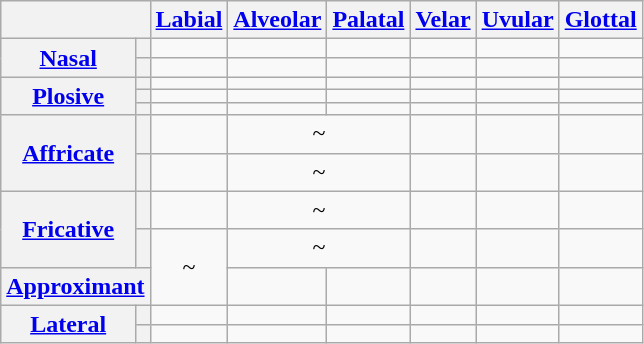<table class="wikitable" style="text-align:center">
<tr>
<th colspan="2"></th>
<th><a href='#'>Labial</a></th>
<th><a href='#'>Alveolar</a></th>
<th><a href='#'>Palatal</a></th>
<th><a href='#'>Velar</a></th>
<th><a href='#'>Uvular</a></th>
<th><a href='#'>Glottal</a></th>
</tr>
<tr>
<th rowspan="2"><a href='#'>Nasal</a></th>
<th></th>
<td></td>
<td></td>
<td></td>
<td></td>
<td></td>
<td></td>
</tr>
<tr>
<th></th>
<td></td>
<td></td>
<td></td>
<td></td>
<td></td>
<td></td>
</tr>
<tr>
<th rowspan="3"><a href='#'>Plosive</a></th>
<th></th>
<td></td>
<td></td>
<td></td>
<td></td>
<td></td>
<td></td>
</tr>
<tr>
<th></th>
<td></td>
<td></td>
<td></td>
<td></td>
<td></td>
<td></td>
</tr>
<tr>
<th></th>
<td></td>
<td></td>
<td></td>
<td></td>
<td></td>
<td></td>
</tr>
<tr>
<th rowspan="2"><a href='#'>Affricate</a></th>
<th></th>
<td></td>
<td colspan="2"> ~ </td>
<td></td>
<td></td>
<td></td>
</tr>
<tr>
<th></th>
<td></td>
<td colspan="2"> ~ </td>
<td></td>
<td></td>
<td></td>
</tr>
<tr>
<th rowspan="2"><a href='#'>Fricative</a></th>
<th></th>
<td></td>
<td colspan="2"> ~ </td>
<td></td>
<td></td>
<td></td>
</tr>
<tr>
<th></th>
<td rowspan="2"> ~ </td>
<td colspan="2"> ~ </td>
<td></td>
<td></td>
<td></td>
</tr>
<tr>
<th colspan="2"><a href='#'>Approximant</a></th>
<td></td>
<td></td>
<td></td>
<td></td>
<td></td>
</tr>
<tr>
<th rowspan="2"><a href='#'>Lateral</a></th>
<th></th>
<td></td>
<td></td>
<td></td>
<td></td>
<td></td>
<td></td>
</tr>
<tr>
<th></th>
<td></td>
<td></td>
<td></td>
<td></td>
<td></td>
<td></td>
</tr>
</table>
